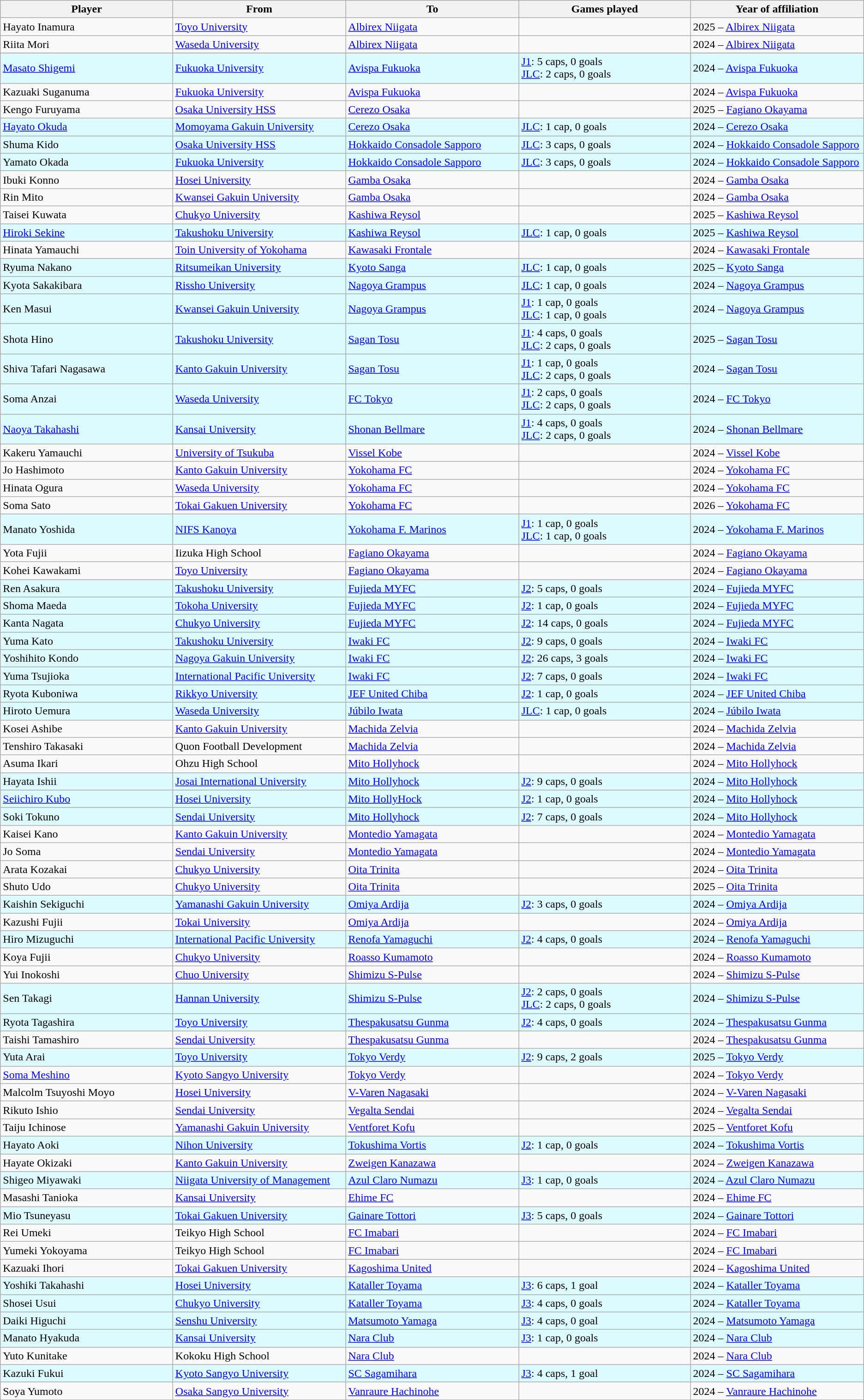<table class="wikitable sortable mw-collapsible" style="text-align:left;">
<tr>
<th width=250px>Player</th>
<th width=250px>From</th>
<th width=250px>To</th>
<th width=250px>Games played</th>
<th width=250px>Year of affiliation</th>
</tr>
<tr>
<td>Hayato Inamura</td>
<td><a href='#'>Toyo University</a></td>
<td><a href='#'>Albirex Niigata</a></td>
<td></td>
<td>2025 – <a href='#'>Albirex Niigata</a></td>
</tr>
<tr>
<td>Riita Mori</td>
<td><a href='#'>Waseda University</a></td>
<td><a href='#'>Albirex Niigata</a></td>
<td></td>
<td>2024 – <a href='#'>Albirex Niigata</a></td>
</tr>
<tr>
</tr>
<tr style="background:#DDFBFF;">
<td><a href='#'>Masato Shigemi</a></td>
<td><a href='#'>Fukuoka University</a></td>
<td><a href='#'>Avispa Fukuoka</a></td>
<td><a href='#'>J1</a>: 5 caps, 0 goals<br><a href='#'>JLC</a>: 2 caps, 0 goals</td>
<td>2024 – <a href='#'>Avispa Fukuoka</a></td>
</tr>
<tr>
<td>Kazuaki Suganuma</td>
<td><a href='#'>Fukuoka University</a></td>
<td><a href='#'>Avispa Fukuoka</a></td>
<td></td>
<td>2024 – <a href='#'>Avispa Fukuoka</a></td>
</tr>
<tr>
<td>Kengo Furuyama</td>
<td><a href='#'>Osaka University HSS</a></td>
<td><a href='#'>Cerezo Osaka</a></td>
<td></td>
<td>2025 – <a href='#'>Fagiano Okayama</a></td>
</tr>
<tr style="background:#DDFBFF;">
<td><a href='#'>Hayato Okuda</a></td>
<td><a href='#'>Momoyama Gakuin University</a></td>
<td><a href='#'>Cerezo Osaka</a></td>
<td><a href='#'>JLC</a>: 1 cap, 0 goals</td>
<td>2024 – <a href='#'>Cerezo Osaka</a></td>
</tr>
<tr style="background:#DDFBFF;">
<td>Shuma Kido</td>
<td><a href='#'>Osaka University HSS</a></td>
<td><a href='#'>Hokkaido Consadole Sapporo</a></td>
<td><a href='#'>JLC</a>: 3 caps, 0 goals</td>
<td>2024 – <a href='#'>Hokkaido Consadole Sapporo</a></td>
</tr>
<tr style="background:#DDFBFF;">
<td>Yamato Okada</td>
<td><a href='#'>Fukuoka University</a></td>
<td><a href='#'>Hokkaido Consadole Sapporo</a></td>
<td><a href='#'>JLC</a>: 3 caps, 0 goals</td>
<td>2024 – <a href='#'>Hokkaido Consadole Sapporo</a></td>
</tr>
<tr>
<td>Ibuki Konno</td>
<td><a href='#'>Hosei University</a></td>
<td><a href='#'>Gamba Osaka</a></td>
<td></td>
<td>2024 – <a href='#'>Gamba Osaka</a></td>
</tr>
<tr>
<td>Rin Mito</td>
<td><a href='#'>Kwansei Gakuin University</a></td>
<td><a href='#'>Gamba Osaka</a></td>
<td></td>
<td>2024 – <a href='#'>Gamba Osaka</a></td>
</tr>
<tr>
<td>Taisei Kuwata</td>
<td><a href='#'>Chukyo University</a></td>
<td><a href='#'>Kashiwa Reysol</a></td>
<td></td>
<td>2025 – <a href='#'>Kashiwa Reysol</a></td>
</tr>
<tr style="background:#DDFBFF;">
<td><a href='#'>Hiroki Sekine</a></td>
<td><a href='#'>Takushoku University</a></td>
<td><a href='#'>Kashiwa Reysol</a></td>
<td><a href='#'>JLC</a>: 1 cap, 0 goals</td>
<td>2025 – <a href='#'>Kashiwa Reysol</a></td>
</tr>
<tr>
<td>Hinata Yamauchi</td>
<td><a href='#'>Toin University of Yokohama</a></td>
<td><a href='#'>Kawasaki Frontale</a></td>
<td></td>
<td>2024 – <a href='#'>Kawasaki Frontale</a></td>
</tr>
<tr style="background:#DDFBFF;">
<td>Ryuma Nakano</td>
<td><a href='#'>Ritsumeikan University</a></td>
<td><a href='#'>Kyoto Sanga</a></td>
<td><a href='#'>JLC</a>: 1 cap, 0 goals</td>
<td>2025 – <a href='#'>Kyoto Sanga</a></td>
</tr>
<tr style="background:#DDFBFF;">
<td>Kyota Sakakibara</td>
<td><a href='#'>Rissho University</a></td>
<td><a href='#'>Nagoya Grampus</a></td>
<td><a href='#'>JLC</a>: 1 cap, 0 goals</td>
<td>2024 – <a href='#'>Nagoya Grampus</a></td>
</tr>
<tr style="background:#DDFBFF;">
<td>Ken Masui</td>
<td><a href='#'>Kwansei Gakuin University</a></td>
<td><a href='#'>Nagoya Grampus</a></td>
<td><a href='#'>J1</a>: 1 cap, 0 goals<br><a href='#'>JLC</a>: 1 cap, 0 goals</td>
<td>2024 – <a href='#'>Nagoya Grampus</a></td>
</tr>
<tr style="background:#DDFBFF;">
<td>Shota Hino</td>
<td><a href='#'>Takushoku University</a></td>
<td><a href='#'>Sagan Tosu</a></td>
<td><a href='#'>J1</a>: 4 caps, 0 goals<br><a href='#'>JLC</a>: 2 caps, 0 goals</td>
<td>2025 – <a href='#'>Sagan Tosu</a></td>
</tr>
<tr style="background:#DDFBFF;">
<td>Shiva Tafari Nagasawa</td>
<td><a href='#'>Kanto Gakuin University</a></td>
<td><a href='#'>Sagan Tosu</a></td>
<td><a href='#'>J1</a>: 1 cap, 0 goals<br><a href='#'>JLC</a>: 2 caps, 0 goals</td>
<td>2024 – <a href='#'>Sagan Tosu</a></td>
</tr>
<tr style="background:#DDFBFF;">
<td>Soma Anzai</td>
<td><a href='#'>Waseda University</a></td>
<td><a href='#'>FC Tokyo</a></td>
<td><a href='#'>J1</a>: 2 caps, 0 goals<br><a href='#'>JLC</a>: 2 caps, 0 goals</td>
<td>2024 – <a href='#'>FC Tokyo</a></td>
</tr>
<tr style="background:#DDFBFF;">
<td><a href='#'>Naoya Takahashi</a></td>
<td><a href='#'>Kansai University</a></td>
<td><a href='#'>Shonan Bellmare</a></td>
<td><a href='#'>J1</a>: 4 caps, 0 goals<br><a href='#'>JLC</a>: 2 caps, 0 goals</td>
<td>2024 – <a href='#'>Shonan Bellmare</a></td>
</tr>
<tr>
<td>Kakeru Yamauchi</td>
<td><a href='#'>University of Tsukuba</a></td>
<td><a href='#'>Vissel Kobe</a></td>
<td></td>
<td>2024 – <a href='#'>Vissel Kobe</a></td>
</tr>
<tr>
<td>Jo Hashimoto</td>
<td><a href='#'>Kanto Gakuin University</a></td>
<td><a href='#'>Yokohama FC</a></td>
<td></td>
<td>2024 – <a href='#'>Yokohama FC</a></td>
</tr>
<tr>
<td>Hinata Ogura</td>
<td><a href='#'>Waseda University</a></td>
<td><a href='#'>Yokohama FC</a></td>
<td></td>
<td>2024 – <a href='#'>Yokohama FC</a></td>
</tr>
<tr>
<td>Soma Sato</td>
<td><a href='#'>Tokai Gakuen University</a></td>
<td><a href='#'>Yokohama FC</a></td>
<td></td>
<td>2026 – <a href='#'>Yokohama FC</a></td>
</tr>
<tr style="background:#DDFBFF;">
<td>Manato Yoshida</td>
<td><a href='#'>NIFS Kanoya</a></td>
<td><a href='#'>Yokohama F. Marinos</a></td>
<td><a href='#'>J1</a>: 1 cap, 0 goals<br><a href='#'>JLC</a>: 1 cap, 0 goals</td>
<td>2024 – <a href='#'>Yokohama F. Marinos</a></td>
</tr>
<tr>
<td>Yota Fujii</td>
<td>Iizuka High School</td>
<td><a href='#'>Fagiano Okayama</a></td>
<td></td>
<td>2024 – <a href='#'>Fagiano Okayama</a></td>
</tr>
<tr>
<td>Kohei Kawakami</td>
<td><a href='#'>Toyo University</a></td>
<td><a href='#'>Fagiano Okayama</a></td>
<td></td>
<td>2024 – <a href='#'>Fagiano Okayama</a></td>
</tr>
<tr style="background:#DDFBFF;">
<td>Ren Asakura</td>
<td><a href='#'>Takushoku University</a></td>
<td><a href='#'>Fujieda MYFC</a></td>
<td><a href='#'>J2</a>: 5 caps, 0 goals</td>
<td>2024 – <a href='#'>Fujieda MYFC</a></td>
</tr>
<tr style="background:#DDFBFF;">
<td>Shoma Maeda</td>
<td><a href='#'>Tokoha University</a></td>
<td><a href='#'>Fujieda MYFC</a></td>
<td><a href='#'>J2</a>: 1 cap, 0 goals</td>
<td>2024 – <a href='#'>Fujieda MYFC</a></td>
</tr>
<tr style="background:#DDFBFF;">
<td>Kanta Nagata</td>
<td><a href='#'>Chukyo University</a></td>
<td><a href='#'>Fujieda MYFC</a></td>
<td><a href='#'>J2</a>: 14 caps, 0 goals</td>
<td>2024 – <a href='#'>Fujieda MYFC</a></td>
</tr>
<tr style="background:#DDFBFF;">
<td>Yuma Kato</td>
<td><a href='#'>Takushoku University</a></td>
<td><a href='#'>Iwaki FC</a></td>
<td><a href='#'>J2</a>: 9 caps, 0 goals</td>
<td>2024 – <a href='#'>Iwaki FC</a></td>
</tr>
<tr style="background:#DDFBFF;">
<td>Yoshihito Kondo</td>
<td><a href='#'>Nagoya Gakuin University</a></td>
<td><a href='#'>Iwaki FC</a></td>
<td><a href='#'>J2</a>: 26 caps, 3 goals</td>
<td>2024 – <a href='#'>Iwaki FC</a></td>
</tr>
<tr style="background:#DDFBFF;">
<td>Yuma Tsujioka</td>
<td><a href='#'>International Pacific University</a></td>
<td><a href='#'>Iwaki FC</a></td>
<td><a href='#'>J2</a>: 7 caps, 0 goals</td>
<td>2024 – <a href='#'>Iwaki FC</a></td>
</tr>
<tr style="background:#DDFBFF;">
<td>Ryota Kuboniwa</td>
<td><a href='#'>Rikkyo University</a></td>
<td><a href='#'>JEF United Chiba</a></td>
<td><a href='#'>J2</a>: 1 cap, 0 goals</td>
<td>2024 – <a href='#'>JEF United Chiba</a></td>
</tr>
<tr style="background:#DDFBFF;">
<td>Hiroto Uemura</td>
<td><a href='#'>Waseda University</a></td>
<td><a href='#'>Júbilo Iwata</a></td>
<td><a href='#'>JLC</a>: 1 cap, 0 goals</td>
<td>2024 – <a href='#'>Júbilo Iwata</a></td>
</tr>
<tr>
<td>Kosei Ashibe</td>
<td><a href='#'>Kanto Gakuin University</a></td>
<td><a href='#'>Machida Zelvia</a></td>
<td></td>
<td>2024 – <a href='#'>Machida Zelvia</a></td>
</tr>
<tr>
<td>Tenshiro Takasaki</td>
<td>Quon Football Development</td>
<td><a href='#'>Machida Zelvia</a></td>
<td></td>
<td>2024 – <a href='#'>Machida Zelvia</a></td>
</tr>
<tr>
<td>Asuma Ikari</td>
<td>Ohzu High School</td>
<td><a href='#'>Mito Hollyhock</a></td>
<td></td>
<td>2024 – <a href='#'>Mito Hollyhock</a></td>
</tr>
<tr style="background:#DDFBFF;">
<td>Hayata Ishii</td>
<td><a href='#'>Josai International University</a></td>
<td><a href='#'>Mito Hollyhock</a></td>
<td><a href='#'>J2</a>: 9 caps, 0 goals</td>
<td>2024 – <a href='#'>Mito Hollyhock</a></td>
</tr>
<tr style="background:#DDFBFF;">
<td><a href='#'>Seiichiro Kubo</a></td>
<td><a href='#'>Hosei University</a></td>
<td><a href='#'>Mito HollyHock</a></td>
<td><a href='#'>J2</a>: 1 cap, 0 goals</td>
<td>2024 – <a href='#'>Mito Hollyhock</a></td>
</tr>
<tr style="background:#DDFBFF;">
<td>Soki Tokuno</td>
<td><a href='#'>Sendai University</a></td>
<td><a href='#'>Mito Hollyhock</a></td>
<td><a href='#'>J2</a>: 7 caps, 0 goals</td>
<td>2024 – <a href='#'>Mito Hollyhock</a></td>
</tr>
<tr>
<td>Kaisei Kano</td>
<td><a href='#'>Kanto Gakuin University</a></td>
<td><a href='#'>Montedio Yamagata</a></td>
<td></td>
<td>2024 – <a href='#'>Montedio Yamagata</a></td>
</tr>
<tr>
<td>Jo Soma</td>
<td><a href='#'>Sendai University</a></td>
<td><a href='#'>Montedio Yamagata</a></td>
<td></td>
<td>2024 – <a href='#'>Montedio Yamagata</a></td>
</tr>
<tr>
<td>Arata Kozakai</td>
<td><a href='#'>Chukyo University</a></td>
<td><a href='#'>Oita Trinita</a></td>
<td></td>
<td>2024 – <a href='#'>Oita Trinita</a></td>
</tr>
<tr>
<td>Shuto Udo</td>
<td><a href='#'>Chukyo University</a></td>
<td><a href='#'>Oita Trinita</a></td>
<td></td>
<td>2025 – <a href='#'>Oita Trinita</a></td>
</tr>
<tr style="background:#DDFBFF;">
<td>Kaishin Sekiguchi</td>
<td><a href='#'>Yamanashi Gakuin University</a></td>
<td><a href='#'>Omiya Ardija</a></td>
<td><a href='#'>J2</a>: 3 caps, 0 goals</td>
<td>2024 – <a href='#'>Omiya Ardija</a></td>
</tr>
<tr>
<td>Kazushi Fujii</td>
<td><a href='#'>Tokai University</a></td>
<td><a href='#'>Omiya Ardija</a></td>
<td></td>
<td>2024 – <a href='#'>Omiya Ardija</a></td>
</tr>
<tr style="background:#DDFBFF;">
<td>Hiro Mizuguchi</td>
<td><a href='#'>International Pacific University</a></td>
<td><a href='#'>Renofa Yamaguchi</a></td>
<td><a href='#'>J2</a>: 4 caps, 0 goals</td>
<td>2024 – <a href='#'>Renofa Yamaguchi</a></td>
</tr>
<tr>
<td>Koya Fujii</td>
<td><a href='#'>Chukyo University</a></td>
<td><a href='#'>Roasso Kumamoto</a></td>
<td></td>
<td>2024 – <a href='#'>Roasso Kumamoto</a></td>
</tr>
<tr>
<td>Yui Inokoshi</td>
<td><a href='#'>Chuo University</a></td>
<td><a href='#'>Shimizu S-Pulse</a></td>
<td></td>
<td>2024 – <a href='#'>Shimizu S-Pulse</a></td>
</tr>
<tr style="background:#DDFBFF;">
<td>Sen Takagi</td>
<td><a href='#'>Hannan University</a></td>
<td><a href='#'>Shimizu S-Pulse</a></td>
<td><a href='#'>J2</a>: 2 caps, 0 goals<br><a href='#'>JLC</a>: 2 caps, 0 goals</td>
<td>2024 – <a href='#'>Shimizu S-Pulse</a></td>
</tr>
<tr style="background:#DDFBFF;">
<td>Ryota Tagashira</td>
<td><a href='#'>Toyo University</a></td>
<td><a href='#'>Thespakusatsu Gunma</a></td>
<td><a href='#'>J2</a>: 4 caps, 0 goals</td>
<td>2024 – <a href='#'>Thespakusatsu Gunma</a></td>
</tr>
<tr>
<td>Taishi Tamashiro</td>
<td><a href='#'>Sendai University</a></td>
<td><a href='#'>Thespakusatsu Gunma</a></td>
<td></td>
<td>2024 – <a href='#'>Thespakusatsu Gunma</a></td>
</tr>
<tr style="background:#DDFBFF;">
<td>Yuta Arai</td>
<td><a href='#'>Toyo University</a></td>
<td><a href='#'>Tokyo Verdy</a></td>
<td><a href='#'>J2</a>: 9 caps, 2 goals</td>
<td>2025 – <a href='#'>Tokyo Verdy</a></td>
</tr>
<tr>
<td><a href='#'>Soma Meshino</a></td>
<td><a href='#'>Kyoto Sangyo University</a></td>
<td><a href='#'>Tokyo Verdy</a></td>
<td></td>
<td>2024 – <a href='#'>Tokyo Verdy</a></td>
</tr>
<tr>
<td>Malcolm Tsuyoshi Moyo</td>
<td><a href='#'>Hosei University</a></td>
<td><a href='#'>V-Varen Nagasaki</a></td>
<td></td>
<td>2024 – <a href='#'>V-Varen Nagasaki</a></td>
</tr>
<tr>
<td>Rikuto Ishio</td>
<td><a href='#'>Sendai University</a></td>
<td><a href='#'>Vegalta Sendai</a></td>
<td></td>
<td>2024 – <a href='#'>Vegalta Sendai</a></td>
</tr>
<tr>
<td>Taiju Ichinose</td>
<td><a href='#'>Yamanashi Gakuin University</a></td>
<td><a href='#'>Ventforet Kofu</a></td>
<td></td>
<td>2025 – <a href='#'>Ventforet Kofu</a></td>
</tr>
<tr style="background:#DDFBFF;">
<td>Hayato Aoki</td>
<td><a href='#'>Nihon University</a></td>
<td><a href='#'>Tokushima Vortis</a></td>
<td><a href='#'>J2</a>: 1 cap, 0 goals</td>
<td>2024 – <a href='#'>Tokushima Vortis</a></td>
</tr>
<tr>
<td>Hayate Okizaki</td>
<td><a href='#'>Kanto Gakuin University</a></td>
<td><a href='#'>Zweigen Kanazawa</a></td>
<td></td>
<td>2024 – <a href='#'>Zweigen Kanazawa</a></td>
</tr>
<tr style="background:#DDFBFF;">
<td>Shigeo Miyawaki</td>
<td><a href='#'>Niigata University of Management</a></td>
<td><a href='#'>Azul Claro Numazu</a></td>
<td><a href='#'>J3</a>: 1 cap, 0 goals</td>
<td>2024 – <a href='#'>Azul Claro Numazu</a></td>
</tr>
<tr>
<td>Masashi Tanioka</td>
<td><a href='#'>Kansai University</a></td>
<td><a href='#'>Ehime FC</a></td>
<td></td>
<td>2024 – <a href='#'>Ehime FC</a></td>
</tr>
<tr style="background:#DDFBFF;">
<td>Mio Tsuneyasu</td>
<td><a href='#'>Tokai Gakuen University</a></td>
<td><a href='#'>Gainare Tottori</a></td>
<td><a href='#'>J3</a>: 5 caps, 0 goals</td>
<td>2024 – <a href='#'>Gainare Tottori</a></td>
</tr>
<tr>
<td>Rei Umeki</td>
<td>Teikyo High School</td>
<td><a href='#'>FC Imabari</a></td>
<td></td>
<td>2024 – <a href='#'>FC Imabari</a></td>
</tr>
<tr>
<td>Yumeki Yokoyama</td>
<td>Teikyo High School</td>
<td><a href='#'>FC Imabari</a></td>
<td></td>
<td>2024 – <a href='#'>FC Imabari</a></td>
</tr>
<tr>
<td>Kazuaki Ihori</td>
<td><a href='#'>Tokai Gakuen University</a></td>
<td><a href='#'>Kagoshima United</a></td>
<td></td>
<td>2024 – <a href='#'>Kagoshima United</a></td>
</tr>
<tr style="background:#DDFBFF;">
<td>Yoshiki Takahashi</td>
<td><a href='#'>Hosei University</a></td>
<td><a href='#'>Kataller Toyama</a></td>
<td><a href='#'>J3</a>: 6 caps, 1 goal</td>
<td>2024 – <a href='#'>Kataller Toyama</a></td>
</tr>
<tr style="background:#DDFBFF;">
<td>Shosei Usui</td>
<td><a href='#'>Chukyo University</a></td>
<td><a href='#'>Kataller Toyama</a></td>
<td><a href='#'>J3</a>: 4 caps, 0 goals</td>
<td>2024 – <a href='#'>Kataller Toyama</a></td>
</tr>
<tr style="background:#DDFBFF;">
<td>Daiki Higuchi</td>
<td><a href='#'>Senshu University</a></td>
<td><a href='#'>Matsumoto Yamaga</a></td>
<td><a href='#'>J3</a>: 4 caps, 0 goal</td>
<td>2024 – <a href='#'>Matsumoto Yamaga</a></td>
</tr>
<tr style="background:#DDFBFF;">
<td>Manato Hyakuda</td>
<td><a href='#'>Kansai University</a></td>
<td><a href='#'>Nara Club</a></td>
<td><a href='#'>J3</a>: 1 cap, 0 goals</td>
<td>2024 – <a href='#'>Nara Club</a></td>
</tr>
<tr>
<td>Yuto Kunitake</td>
<td>Kokoku High School</td>
<td><a href='#'>Nara Club</a></td>
<td></td>
<td>2024 – <a href='#'>Nara Club</a></td>
</tr>
<tr style="background:#DDFBFF;">
<td>Kazuki Fukui</td>
<td><a href='#'>Kyoto Sangyo University</a></td>
<td><a href='#'>SC Sagamihara</a></td>
<td><a href='#'>J3</a>: 4 caps, 1 goal</td>
<td>2024 – <a href='#'>SC Sagamihara</a></td>
</tr>
<tr>
<td>Soya Yumoto</td>
<td><a href='#'>Osaka Sangyo University</a></td>
<td><a href='#'>Vanraure Hachinohe</a></td>
<td></td>
<td>2024 – <a href='#'>Vanraure Hachinohe</a></td>
</tr>
<tr>
</tr>
</table>
